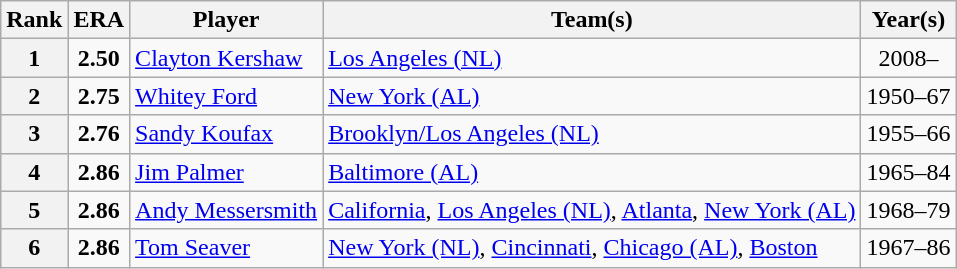<table class="wikitable">
<tr>
<th>Rank</th>
<th>ERA</th>
<th>Player</th>
<th>Team(s)</th>
<th>Year(s)</th>
</tr>
<tr>
<th>1</th>
<td align="center"><strong>2.50</strong></td>
<td><a href='#'>Clayton Kershaw</a></td>
<td><a href='#'>Los Angeles (NL)</a></td>
<td align="center">2008–</td>
</tr>
<tr>
<th>2</th>
<td align="center"><strong>2.75</strong></td>
<td><a href='#'>Whitey Ford</a></td>
<td><a href='#'>New York (AL)</a></td>
<td align="center">1950–67</td>
</tr>
<tr>
<th>3</th>
<td align="center"><strong>2.76</strong></td>
<td><a href='#'>Sandy Koufax</a></td>
<td><a href='#'>Brooklyn/Los Angeles (NL)</a></td>
<td align="center">1955–66</td>
</tr>
<tr>
<th>4</th>
<td align="center"><strong>2.86</strong></td>
<td><a href='#'>Jim Palmer</a></td>
<td><a href='#'>Baltimore (AL)</a></td>
<td align="center">1965–84</td>
</tr>
<tr>
<th>5</th>
<td align="center"><strong>2.86</strong></td>
<td><a href='#'>Andy Messersmith</a></td>
<td><a href='#'>California</a>, <a href='#'>Los Angeles (NL)</a>, <a href='#'>Atlanta</a>, <a href='#'>New York (AL)</a></td>
<td align="center">1968–79</td>
</tr>
<tr>
<th>6</th>
<td align="center"><strong>2.86</strong></td>
<td><a href='#'>Tom Seaver</a></td>
<td><a href='#'>New York (NL)</a>, <a href='#'>Cincinnati</a>, <a href='#'>Chicago (AL)</a>, <a href='#'>Boston</a></td>
<td align="center">1967–86</td>
</tr>
</table>
